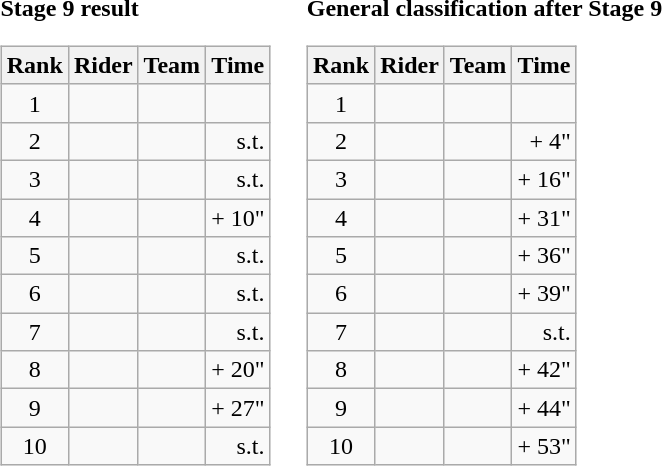<table>
<tr>
<td><strong>Stage 9 result</strong><br><table class="wikitable">
<tr>
<th scope="col">Rank</th>
<th scope="col">Rider</th>
<th scope="col">Team</th>
<th scope="col">Time</th>
</tr>
<tr>
<td style="text-align:center;">1</td>
<td></td>
<td></td>
<td style="text-align:right;"></td>
</tr>
<tr>
<td style="text-align:center;">2</td>
<td></td>
<td></td>
<td style="text-align:right;">s.t.</td>
</tr>
<tr>
<td style="text-align:center;">3</td>
<td></td>
<td></td>
<td style="text-align:right;">s.t.</td>
</tr>
<tr>
<td style="text-align:center;">4</td>
<td></td>
<td></td>
<td style="text-align:right;">+ 10"</td>
</tr>
<tr>
<td style="text-align:center;">5</td>
<td></td>
<td></td>
<td style="text-align:right;">s.t.</td>
</tr>
<tr>
<td style="text-align:center;">6</td>
<td></td>
<td></td>
<td style="text-align:right;">s.t.</td>
</tr>
<tr>
<td style="text-align:center;">7</td>
<td></td>
<td></td>
<td style="text-align:right;">s.t.</td>
</tr>
<tr>
<td style="text-align:center;">8</td>
<td></td>
<td></td>
<td style="text-align:right;">+ 20"</td>
</tr>
<tr>
<td style="text-align:center;">9</td>
<td></td>
<td></td>
<td style="text-align:right;">+ 27"</td>
</tr>
<tr>
<td style="text-align:center;">10</td>
<td></td>
<td></td>
<td style="text-align:right;">s.t.</td>
</tr>
</table>
</td>
<td></td>
<td><strong>General classification after Stage 9</strong><br><table class="wikitable">
<tr>
<th scope="col">Rank</th>
<th scope="col">Rider</th>
<th scope="col">Team</th>
<th scope="col">Time</th>
</tr>
<tr>
<td style="text-align:center;">1</td>
<td></td>
<td></td>
<td style="text-align:right;"></td>
</tr>
<tr>
<td style="text-align:center;">2</td>
<td></td>
<td></td>
<td style="text-align:right;">+ 4"</td>
</tr>
<tr>
<td style="text-align:center;">3</td>
<td></td>
<td></td>
<td style="text-align:right;">+ 16"</td>
</tr>
<tr>
<td style="text-align:center;">4</td>
<td></td>
<td></td>
<td style="text-align:right;">+ 31"</td>
</tr>
<tr>
<td style="text-align:center;">5</td>
<td></td>
<td></td>
<td style="text-align:right;">+ 36"</td>
</tr>
<tr>
<td style="text-align:center;">6</td>
<td></td>
<td></td>
<td style="text-align:right;">+ 39"</td>
</tr>
<tr>
<td style="text-align:center;">7</td>
<td></td>
<td></td>
<td style="text-align:right;">s.t.</td>
</tr>
<tr>
<td style="text-align:center;">8</td>
<td></td>
<td></td>
<td style="text-align:right;">+ 42"</td>
</tr>
<tr>
<td style="text-align:center;">9</td>
<td></td>
<td></td>
<td style="text-align:right;">+ 44"</td>
</tr>
<tr>
<td style="text-align:center;">10</td>
<td></td>
<td></td>
<td style="text-align:right;">+ 53"</td>
</tr>
</table>
</td>
</tr>
</table>
